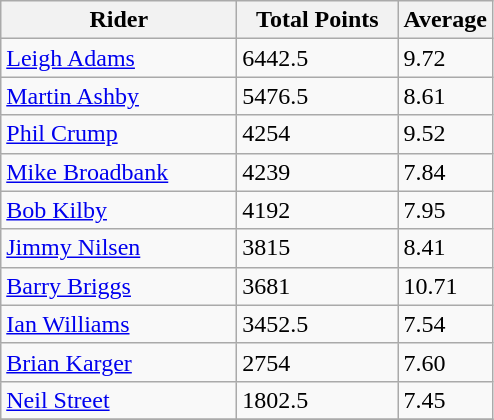<table class="wikitable">
<tr>
<th width=150>Rider</th>
<th width=100>Total Points</th>
<th width=50>Average</th>
</tr>
<tr align=left>
<td><a href='#'>Leigh Adams</a></td>
<td>6442.5</td>
<td>9.72</td>
</tr>
<tr align=left>
<td><a href='#'>Martin Ashby</a></td>
<td>5476.5</td>
<td>8.61</td>
</tr>
<tr align=left>
<td><a href='#'>Phil Crump</a></td>
<td>4254</td>
<td>9.52</td>
</tr>
<tr align=left>
<td><a href='#'>Mike Broadbank</a></td>
<td>4239</td>
<td>7.84</td>
</tr>
<tr align=left>
<td><a href='#'>Bob Kilby</a></td>
<td>4192</td>
<td>7.95</td>
</tr>
<tr align=left>
<td><a href='#'>Jimmy Nilsen</a></td>
<td>3815</td>
<td>8.41</td>
</tr>
<tr align=left>
<td><a href='#'>Barry Briggs</a></td>
<td>3681</td>
<td>10.71</td>
</tr>
<tr align=left>
<td><a href='#'>Ian Williams</a></td>
<td>3452.5</td>
<td>7.54</td>
</tr>
<tr align=left>
<td><a href='#'>Brian Karger</a></td>
<td>2754</td>
<td>7.60</td>
</tr>
<tr align=left>
<td><a href='#'>Neil Street</a></td>
<td>1802.5</td>
<td>7.45</td>
</tr>
<tr align=left>
</tr>
</table>
